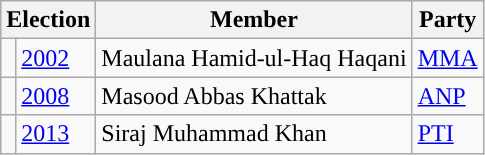<table class="wikitable">
<tr>
<th colspan="2">Election</th>
<th>Member</th>
<th>Party</th>
</tr>
<tr>
<td style="background-color: "></td>
<td><a href='#'>2002</a></td>
<td>Maulana Hamid-ul-Haq Haqani</td>
<td><a href='#'>MMA</a></td>
</tr>
<tr>
<td style="background-color: "></td>
<td><a href='#'>2008</a></td>
<td>Masood Abbas Khattak</td>
<td><a href='#'>ANP</a></td>
</tr>
<tr>
<td style="background-color: "></td>
<td><a href='#'>2013</a></td>
<td>Siraj Muhammad Khan</td>
<td><a href='#'>PTI</a></td>
</tr>
</table>
